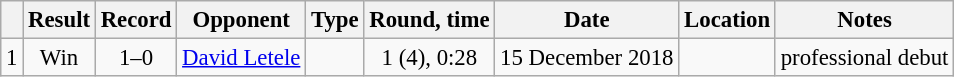<table class="wikitable" style="text-align:center; font-size:95%">
<tr>
<th></th>
<th>Result</th>
<th>Record</th>
<th>Opponent</th>
<th>Type</th>
<th>Round, time</th>
<th>Date</th>
<th>Location</th>
<th>Notes</th>
</tr>
<tr>
<td>1</td>
<td>Win</td>
<td>1–0</td>
<td style="text-align:left;"> <a href='#'>David Letele</a></td>
<td></td>
<td>1 (4), 0:28</td>
<td>15 December 2018</td>
<td style="text-align:left;"> </td>
<td style="text-align:left;">professional debut</td>
</tr>
</table>
